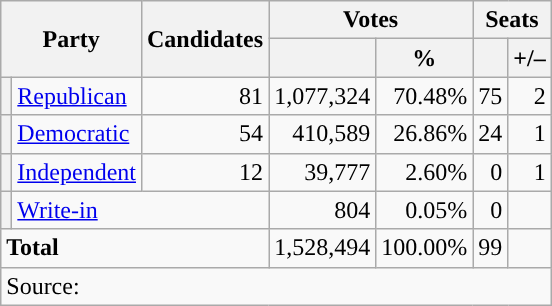<table class="wikitable">
<tr>
<th rowspan="2" colspan="2">Party</th>
<th rowspan="2">Candidates</th>
<th colspan="2">Votes</th>
<th colspan="4">Seats</th>
</tr>
<tr>
<th></th>
<th>%</th>
<th></th>
<th>+/–</th>
</tr>
<tr>
<th style="background-color:"></th>
<td><a href='#'>Republican</a></td>
<td align="right">81</td>
<td align="right">1,077,324</td>
<td align="right">70.48%</td>
<td align="right">75</td>
<td align="right"> 2</td>
</tr>
<tr>
<th style="background-color:"></th>
<td><a href='#'>Democratic</a></td>
<td align="right">54</td>
<td align="right">410,589</td>
<td align="right">26.86%</td>
<td align="right">24</td>
<td align="right"> 1</td>
</tr>
<tr>
<th style="background-color:"></th>
<td><a href='#'>Independent</a></td>
<td align="right">12</td>
<td align="right">39,777</td>
<td align="right">2.60%</td>
<td align="right">0</td>
<td align="right"> 1</td>
</tr>
<tr>
<th style="background-color:"></th>
<td colspan="2" align="left"><a href='#'>Write-in</a></td>
<td align="right">804</td>
<td align="right">0.05%</td>
<td align="right">0</td>
<td align="right"></td>
</tr>
<tr>
<td colspan="3" align="left"><strong>Total</strong></td>
<td align="right">1,528,494</td>
<td align="right">100.00%</td>
<td align="right">99</td>
<td align="right"></td>
</tr>
<tr>
<td colspan="10">Source: </td>
</tr>
</table>
